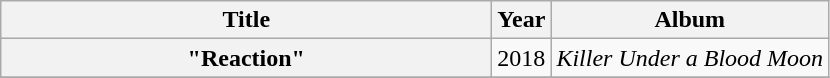<table class="wikitable plainrowheaders" style="text-align:center;">
<tr>
<th scope="col" rowspan="1" style="width:20em;">Title</th>
<th scope="col" rowspan="1" style="width:1em;">Year</th>
<th scope="col" rowspan="1">Album</th>
</tr>
<tr>
<th scope="row">"Reaction" <br></th>
<td>2018</td>
<td><em>Killer Under a Blood Moon</em></td>
</tr>
<tr>
</tr>
</table>
